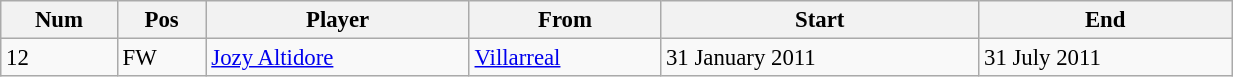<table class="wikitable" style="width:65%; text-align:center; font-size:95%; text-align:left;">
<tr>
<th>Num</th>
<th>Pos</th>
<th>Player</th>
<th>From</th>
<th>Start</th>
<th>End</th>
</tr>
<tr>
<td>12</td>
<td>FW</td>
<td> <a href='#'>Jozy Altidore</a></td>
<td><a href='#'>Villarreal</a></td>
<td>31 January 2011</td>
<td>31 July 2011</td>
</tr>
</table>
